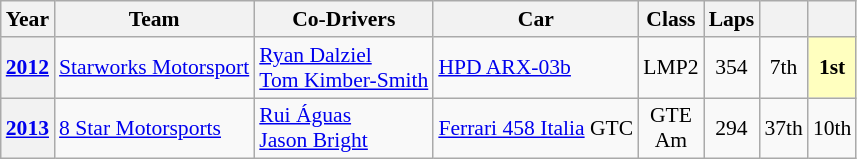<table class="wikitable" style="text-align:center; font-size:90%">
<tr>
<th>Year</th>
<th>Team</th>
<th>Co-Drivers</th>
<th>Car</th>
<th>Class</th>
<th>Laps</th>
<th></th>
<th></th>
</tr>
<tr>
<th><a href='#'>2012</a></th>
<td align="left"> <a href='#'>Starworks Motorsport</a></td>
<td align="left"> <a href='#'>Ryan Dalziel</a><br> <a href='#'>Tom Kimber-Smith</a></td>
<td align="left"><a href='#'>HPD ARX-03b</a></td>
<td>LMP2</td>
<td>354</td>
<td>7th</td>
<td style="background:#FFFFBF;"><strong>1st</strong></td>
</tr>
<tr>
<th><a href='#'>2013</a></th>
<td align="left"> <a href='#'>8 Star Motorsports</a></td>
<td align="left"> <a href='#'>Rui Águas</a><br> <a href='#'>Jason Bright</a></td>
<td align="left"><a href='#'>Ferrari 458 Italia</a> GTC</td>
<td>GTE<br>Am</td>
<td>294</td>
<td>37th</td>
<td>10th</td>
</tr>
</table>
